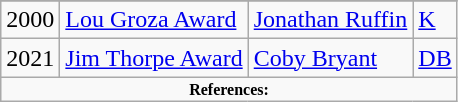<table class="wikitable">
<tr>
</tr>
<tr>
<td>2000</td>
<td><a href='#'>Lou Groza Award</a></td>
<td><a href='#'>Jonathan Ruffin</a></td>
<td><a href='#'>K</a></td>
</tr>
<tr>
<td>2021</td>
<td><a href='#'>Jim Thorpe Award</a></td>
<td><a href='#'>Coby Bryant</a></td>
<td><a href='#'>DB</a></td>
</tr>
<tr class="sortbottom">
<td colspan="4"  style="font-size:8pt; text-align:center;"><strong>References:</strong></td>
</tr>
</table>
